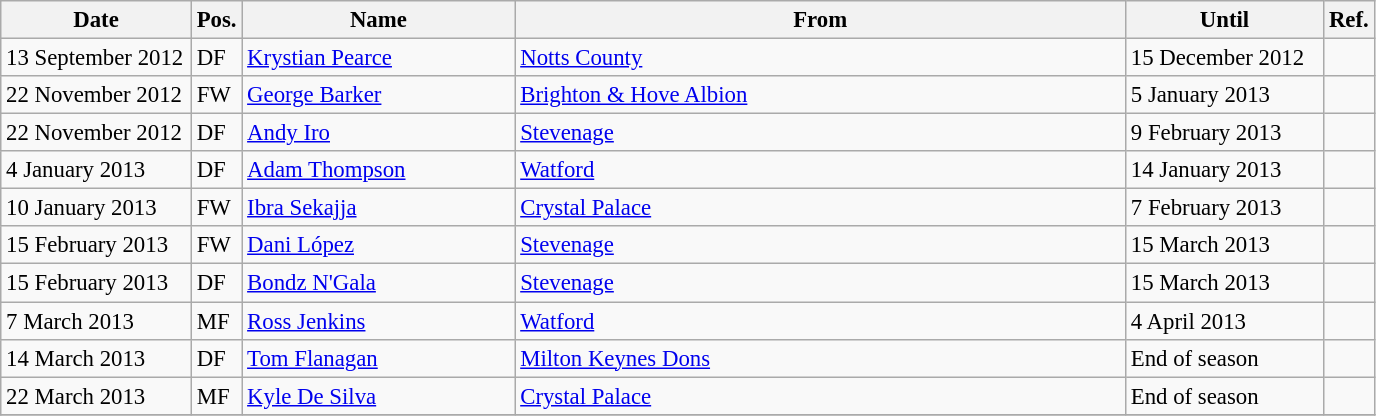<table class="wikitable" style="font-size:95%;">
<tr>
<th style="width:120px;">Date</th>
<th style="width:25px;">Pos.</th>
<th style="width:175px;">Name</th>
<th style="width:400px;">From</th>
<th style="width:125px;">Until</th>
<th style="width:25px;">Ref.</th>
</tr>
<tr>
<td>13 September 2012</td>
<td>DF</td>
<td> <a href='#'>Krystian Pearce</a></td>
<td> <a href='#'>Notts County</a></td>
<td>15 December 2012</td>
<td></td>
</tr>
<tr>
<td>22 November 2012</td>
<td>FW</td>
<td> <a href='#'>George Barker</a></td>
<td> <a href='#'>Brighton & Hove Albion</a></td>
<td>5 January 2013</td>
<td></td>
</tr>
<tr>
<td>22 November 2012</td>
<td>DF</td>
<td> <a href='#'>Andy Iro</a></td>
<td> <a href='#'>Stevenage</a></td>
<td>9 February 2013</td>
<td></td>
</tr>
<tr>
<td>4 January 2013</td>
<td>DF</td>
<td> <a href='#'>Adam Thompson</a></td>
<td> <a href='#'>Watford</a></td>
<td>14 January 2013</td>
<td></td>
</tr>
<tr>
<td>10 January 2013</td>
<td>FW</td>
<td> <a href='#'>Ibra Sekajja</a></td>
<td> <a href='#'>Crystal Palace</a></td>
<td>7 February 2013</td>
<td></td>
</tr>
<tr>
<td>15 February 2013</td>
<td>FW</td>
<td> <a href='#'>Dani López</a></td>
<td> <a href='#'>Stevenage</a></td>
<td>15 March 2013</td>
<td></td>
</tr>
<tr>
<td>15 February 2013</td>
<td>DF</td>
<td> <a href='#'>Bondz N'Gala</a></td>
<td> <a href='#'>Stevenage</a></td>
<td>15 March 2013</td>
<td></td>
</tr>
<tr>
<td>7 March 2013</td>
<td>MF</td>
<td> <a href='#'>Ross Jenkins</a></td>
<td> <a href='#'>Watford</a></td>
<td>4 April 2013</td>
<td></td>
</tr>
<tr>
<td>14 March 2013</td>
<td>DF</td>
<td> <a href='#'>Tom Flanagan</a></td>
<td> <a href='#'>Milton Keynes Dons</a></td>
<td>End of season</td>
<td></td>
</tr>
<tr>
<td>22 March 2013</td>
<td>MF</td>
<td> <a href='#'>Kyle De Silva</a></td>
<td> <a href='#'>Crystal Palace</a></td>
<td>End of season</td>
<td></td>
</tr>
<tr>
</tr>
</table>
